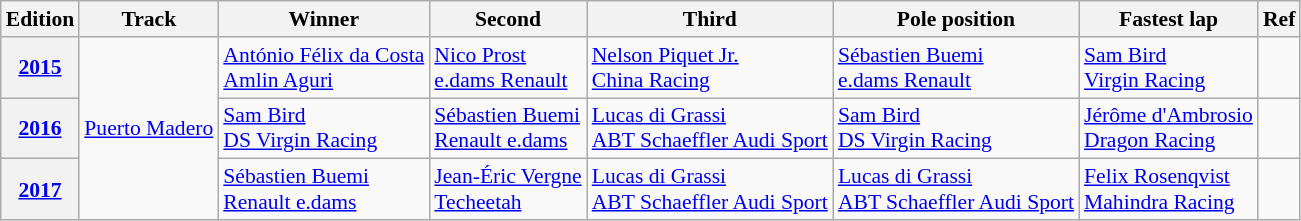<table Class = "wikitable" style = "font-size: 90%;">
<tr>
<th>Edition</th>
<th>Track</th>
<th>Winner</th>
<th>Second</th>
<th>Third</th>
<th>Pole position</th>
<th>Fastest lap</th>
<th>Ref</th>
</tr>
<tr>
<th><a href='#'>2015</a></th>
<td rowspan=3><a href='#'>Puerto Madero</a></td>
<td> <a href='#'>António Félix da Costa</a><br><a href='#'>Amlin Aguri</a></td>
<td> <a href='#'>Nico Prost</a><br><a href='#'>e.dams Renault</a></td>
<td> <a href='#'>Nelson Piquet Jr.</a><br><a href='#'>China Racing</a></td>
<td> <a href='#'>Sébastien Buemi</a><br><a href='#'>e.dams Renault</a></td>
<td> <a href='#'>Sam Bird</a><br><a href='#'>Virgin Racing</a></td>
<td align="center"></td>
</tr>
<tr>
<th><a href='#'>2016</a></th>
<td> <a href='#'>Sam Bird</a><br><a href='#'>DS Virgin Racing</a></td>
<td> <a href='#'>Sébastien Buemi</a><br><a href='#'>Renault e.dams</a></td>
<td> <a href='#'>Lucas di Grassi</a><br><a href='#'>ABT Schaeffler Audi Sport</a></td>
<td> <a href='#'>Sam Bird</a><br><a href='#'>DS Virgin Racing</a></td>
<td> <a href='#'>Jérôme d'Ambrosio</a><br><a href='#'>Dragon Racing</a></td>
<td align="center"></td>
</tr>
<tr>
<th><a href='#'>2017</a></th>
<td> <a href='#'>Sébastien Buemi</a><br><a href='#'>Renault e.dams</a></td>
<td> <a href='#'>Jean-Éric Vergne</a><br><a href='#'>Techeetah</a></td>
<td> <a href='#'>Lucas di Grassi</a><br><a href='#'>ABT Schaeffler Audi Sport</a></td>
<td> <a href='#'>Lucas di Grassi</a><br><a href='#'>ABT Schaeffler Audi Sport</a></td>
<td> <a href='#'>Felix Rosenqvist</a><br><a href='#'>Mahindra Racing</a></td>
<td align="center"></td>
</tr>
</table>
